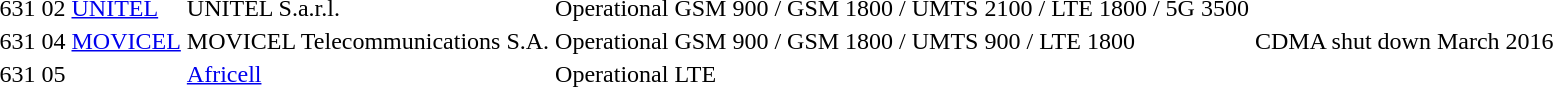<table>
<tr>
<td>631</td>
<td>02</td>
<td><a href='#'>UNITEL</a></td>
<td>UNITEL S.a.r.l.</td>
<td>Operational</td>
<td>GSM 900 / GSM 1800 / UMTS 2100 / LTE 1800 / 5G 3500</td>
<td></td>
</tr>
<tr>
<td>631</td>
<td>04</td>
<td><a href='#'>MOVICEL</a></td>
<td>MOVICEL Telecommunications S.A.</td>
<td>Operational</td>
<td>GSM 900 / GSM 1800 / UMTS 900 / LTE 1800</td>
<td>CDMA shut down March 2016</td>
</tr>
<tr>
<td>631</td>
<td>05</td>
<td></td>
<td><a href='#'>Africell</a></td>
<td>Operational</td>
<td>LTE</td>
<td></td>
</tr>
</table>
